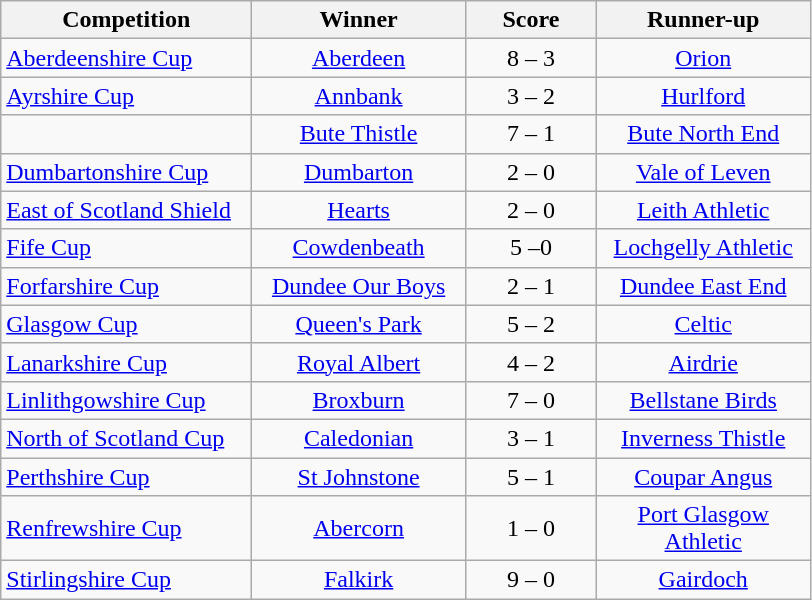<table class="wikitable" style="text-align: center;">
<tr>
<th width=160>Competition</th>
<th width=135>Winner</th>
<th width=80>Score</th>
<th width=135>Runner-up</th>
</tr>
<tr>
<td align=left><a href='#'>Aberdeenshire Cup</a></td>
<td><a href='#'>Aberdeen</a></td>
<td>8 – 3</td>
<td><a href='#'>Orion</a></td>
</tr>
<tr>
<td align=left><a href='#'>Ayrshire Cup</a></td>
<td><a href='#'>Annbank</a></td>
<td>3 – 2</td>
<td><a href='#'>Hurlford</a></td>
</tr>
<tr>
<td align=left></td>
<td><a href='#'>Bute Thistle</a></td>
<td>7 – 1</td>
<td><a href='#'>Bute North End</a></td>
</tr>
<tr>
<td align=left><a href='#'>Dumbartonshire Cup</a></td>
<td><a href='#'>Dumbarton</a></td>
<td>2 – 0</td>
<td><a href='#'>Vale of Leven</a></td>
</tr>
<tr>
<td align=left><a href='#'>East of Scotland Shield</a></td>
<td><a href='#'>Hearts</a></td>
<td>2 – 0</td>
<td><a href='#'>Leith Athletic</a></td>
</tr>
<tr>
<td align=left><a href='#'>Fife Cup</a></td>
<td><a href='#'>Cowdenbeath</a></td>
<td>5 –0</td>
<td><a href='#'>Lochgelly Athletic</a></td>
</tr>
<tr>
<td align=left><a href='#'>Forfarshire Cup</a></td>
<td><a href='#'>Dundee Our Boys</a></td>
<td>2 – 1</td>
<td><a href='#'>Dundee East End</a></td>
</tr>
<tr>
<td align=left><a href='#'>Glasgow Cup</a></td>
<td><a href='#'>Queen's Park</a></td>
<td>5 – 2</td>
<td><a href='#'>Celtic</a></td>
</tr>
<tr>
<td align=left><a href='#'>Lanarkshire Cup</a></td>
<td><a href='#'>Royal Albert</a></td>
<td>4 – 2</td>
<td><a href='#'>Airdrie</a></td>
</tr>
<tr>
<td align=left><a href='#'>Linlithgowshire Cup</a></td>
<td><a href='#'>Broxburn</a></td>
<td>7 – 0</td>
<td><a href='#'>Bellstane Birds</a></td>
</tr>
<tr>
<td align=left><a href='#'>North of Scotland Cup</a></td>
<td><a href='#'>Caledonian</a></td>
<td>3 – 1</td>
<td><a href='#'>Inverness Thistle</a></td>
</tr>
<tr>
<td align=left><a href='#'>Perthshire Cup</a></td>
<td><a href='#'>St Johnstone</a></td>
<td>5 – 1</td>
<td><a href='#'>Coupar Angus</a></td>
</tr>
<tr>
<td align=left><a href='#'>Renfrewshire Cup</a></td>
<td><a href='#'>Abercorn</a></td>
<td>1 – 0</td>
<td><a href='#'>Port Glasgow Athletic</a></td>
</tr>
<tr>
<td align=left><a href='#'>Stirlingshire Cup</a></td>
<td><a href='#'>Falkirk</a></td>
<td>9 – 0</td>
<td><a href='#'>Gairdoch</a></td>
</tr>
</table>
